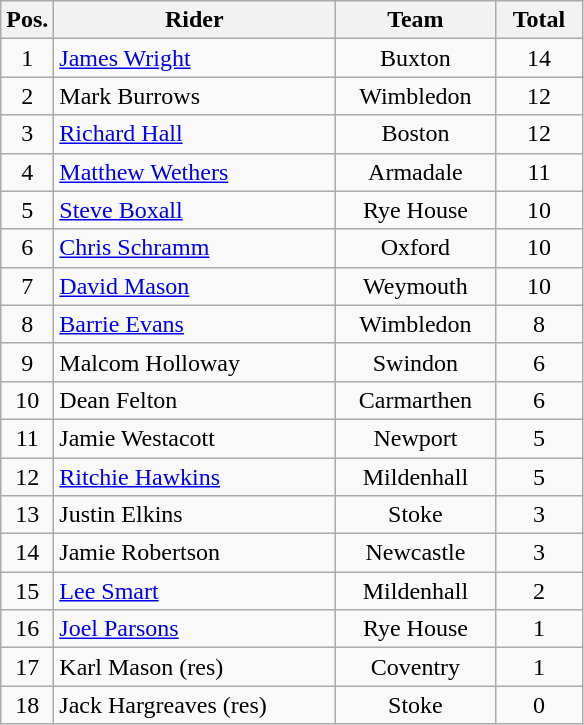<table class=wikitable>
<tr>
<th width=25px>Pos.</th>
<th width=180px>Rider</th>
<th width=100px>Team</th>
<th width=50px>Total</th>
</tr>
<tr align=center >
<td>1</td>
<td align=left><a href='#'>James Wright</a></td>
<td>Buxton</td>
<td>14</td>
</tr>
<tr align=center>
<td>2</td>
<td align=left>Mark Burrows</td>
<td>Wimbledon</td>
<td>12</td>
</tr>
<tr align=center>
<td>3</td>
<td align=left><a href='#'>Richard Hall</a></td>
<td>Boston</td>
<td>12</td>
</tr>
<tr align=center>
<td>4</td>
<td align=left><a href='#'>Matthew Wethers</a></td>
<td>Armadale</td>
<td>11</td>
</tr>
<tr align=center>
<td>5</td>
<td align=left><a href='#'>Steve Boxall</a></td>
<td>Rye House</td>
<td>10</td>
</tr>
<tr align=center>
<td>6</td>
<td align=left><a href='#'>Chris Schramm</a></td>
<td>Oxford</td>
<td>10</td>
</tr>
<tr align=center>
<td>7</td>
<td align=left><a href='#'>David Mason</a></td>
<td>Weymouth</td>
<td>10</td>
</tr>
<tr align=center>
<td>8</td>
<td align=left><a href='#'>Barrie Evans</a></td>
<td>Wimbledon</td>
<td>8</td>
</tr>
<tr align=center>
<td>9</td>
<td align=left>Malcom Holloway</td>
<td>Swindon</td>
<td>6</td>
</tr>
<tr align=center>
<td>10</td>
<td align=left>Dean Felton</td>
<td>Carmarthen</td>
<td>6</td>
</tr>
<tr align=center>
<td>11</td>
<td align=left>Jamie Westacott</td>
<td>Newport</td>
<td>5</td>
</tr>
<tr align=center>
<td>12</td>
<td align=left><a href='#'>Ritchie Hawkins</a></td>
<td>Mildenhall</td>
<td>5</td>
</tr>
<tr align=center>
<td>13</td>
<td align=left>Justin Elkins</td>
<td>Stoke</td>
<td>3</td>
</tr>
<tr align=center>
<td>14</td>
<td align=left>Jamie Robertson</td>
<td>Newcastle</td>
<td>3</td>
</tr>
<tr align=center>
<td>15</td>
<td align=left><a href='#'>Lee Smart</a></td>
<td>Mildenhall</td>
<td>2</td>
</tr>
<tr align=center>
<td>16</td>
<td align=left><a href='#'>Joel Parsons</a></td>
<td>Rye House</td>
<td>1</td>
</tr>
<tr align=center>
<td>17</td>
<td align=left>Karl Mason (res)</td>
<td>Coventry</td>
<td>1</td>
</tr>
<tr align=center>
<td>18</td>
<td align=left>Jack Hargreaves (res)</td>
<td>Stoke</td>
<td>0</td>
</tr>
</table>
